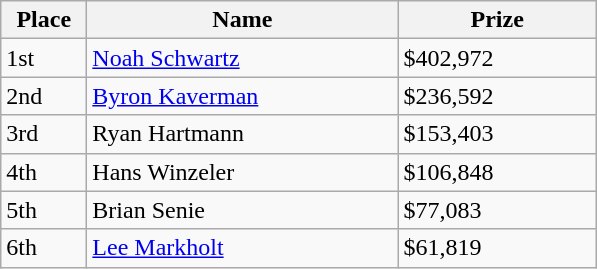<table class="wikitable">
<tr>
<th style="width:50px;">Place</th>
<th style="width:200px;">Name</th>
<th style="width:125px;">Prize</th>
</tr>
<tr>
<td>1st</td>
<td> <a href='#'>Noah Schwartz</a></td>
<td>$402,972</td>
</tr>
<tr>
<td>2nd</td>
<td> <a href='#'>Byron Kaverman</a></td>
<td>$236,592</td>
</tr>
<tr>
<td>3rd</td>
<td> Ryan Hartmann</td>
<td>$153,403</td>
</tr>
<tr>
<td>4th</td>
<td> Hans Winzeler</td>
<td>$106,848</td>
</tr>
<tr>
<td>5th</td>
<td> Brian Senie</td>
<td>$77,083</td>
</tr>
<tr>
<td>6th</td>
<td> <a href='#'>Lee Markholt</a></td>
<td>$61,819</td>
</tr>
</table>
